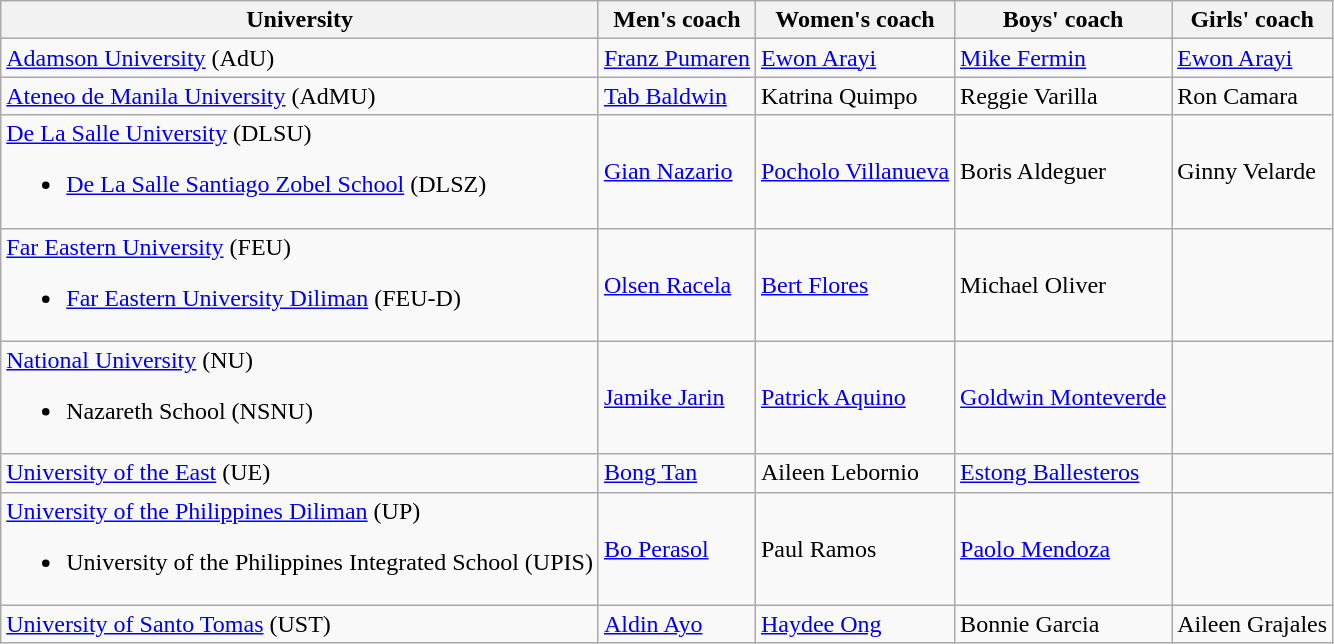<table class=wikitable>
<tr>
<th>University</th>
<th>Men's coach</th>
<th>Women's coach</th>
<th>Boys' coach</th>
<th>Girls' coach</th>
</tr>
<tr>
<td><a href='#'>Adamson University</a> (AdU)</td>
<td><a href='#'>Franz Pumaren</a></td>
<td><a href='#'>Ewon Arayi</a></td>
<td><a href='#'>Mike Fermin</a></td>
<td><a href='#'>Ewon Arayi</a></td>
</tr>
<tr>
<td><a href='#'>Ateneo de Manila University</a> (AdMU)</td>
<td><a href='#'>Tab Baldwin</a></td>
<td>Katrina Quimpo</td>
<td>Reggie Varilla</td>
<td>Ron Camara</td>
</tr>
<tr>
<td><a href='#'>De La Salle University</a> (DLSU)<br><ul><li><a href='#'>De La Salle Santiago Zobel School</a> (DLSZ)</li></ul></td>
<td><a href='#'>Gian Nazario</a></td>
<td><a href='#'>Pocholo Villanueva</a></td>
<td>Boris Aldeguer</td>
<td>Ginny Velarde</td>
</tr>
<tr>
<td><a href='#'>Far Eastern University</a> (FEU)<br><ul><li><a href='#'>Far Eastern University Diliman</a> (FEU-D)</li></ul></td>
<td><a href='#'>Olsen Racela</a></td>
<td><a href='#'>Bert Flores</a></td>
<td>Michael Oliver</td>
<td></td>
</tr>
<tr>
<td><a href='#'>National University</a> (NU)<br><ul><li>Nazareth School (NSNU)</li></ul></td>
<td><a href='#'>Jamike Jarin</a></td>
<td><a href='#'>Patrick Aquino</a></td>
<td><a href='#'>Goldwin Monteverde</a></td>
<td></td>
</tr>
<tr>
<td><a href='#'>University of the East</a> (UE)</td>
<td><a href='#'>Bong Tan</a></td>
<td>Aileen Lebornio</td>
<td><a href='#'>Estong Ballesteros</a></td>
<td></td>
</tr>
<tr>
<td><a href='#'>University of the Philippines Diliman</a> (UP)<br><ul><li>University of the Philippines Integrated School (UPIS)</li></ul></td>
<td><a href='#'>Bo Perasol</a></td>
<td>Paul Ramos</td>
<td><a href='#'>Paolo Mendoza</a></td>
<td></td>
</tr>
<tr>
<td><a href='#'>University of Santo Tomas</a> (UST)</td>
<td><a href='#'>Aldin Ayo</a></td>
<td><a href='#'>Haydee Ong</a></td>
<td>Bonnie Garcia</td>
<td>Aileen Grajales</td>
</tr>
</table>
